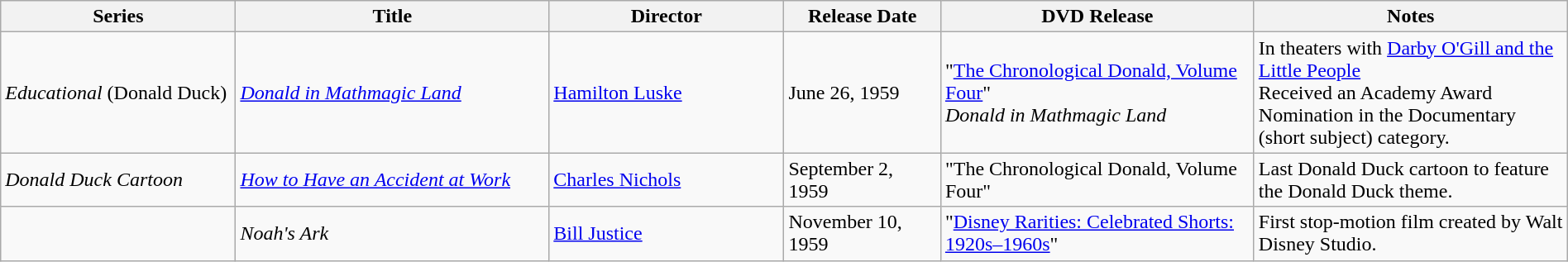<table class="wikitable" style="width:100%;">
<tr>
<th style="width:15%;">Series</th>
<th style="width:20%;">Title</th>
<th style="width:15%;">Director</th>
<th style="width:10%;">Release Date</th>
<th style="width:20%;">DVD Release</th>
<th style="width:20%;">Notes</th>
</tr>
<tr>
<td><em>Educational</em> (Donald Duck)</td>
<td><em><a href='#'>Donald in Mathmagic Land</a></em></td>
<td><a href='#'>Hamilton Luske</a></td>
<td>June 26, 1959</td>
<td>"<a href='#'>The Chronological Donald, Volume Four</a>"<br><em>Donald in Mathmagic Land</em></td>
<td>In theaters with <a href='#'>Darby O'Gill and the Little People</a><br>Received an Academy Award Nomination in the Documentary (short subject) category.</td>
</tr>
<tr>
<td><em>Donald Duck Cartoon</em></td>
<td><em><a href='#'>How to Have an Accident at Work</a></em></td>
<td><a href='#'>Charles Nichols</a></td>
<td>September 2, 1959</td>
<td>"The Chronological Donald, Volume Four"</td>
<td>Last Donald Duck cartoon to feature the Donald Duck theme.</td>
</tr>
<tr>
<td></td>
<td><em>Noah's Ark</em> </td>
<td><a href='#'>Bill Justice</a></td>
<td>November 10, 1959</td>
<td>"<a href='#'>Disney Rarities: Celebrated Shorts: 1920s–1960s</a>"</td>
<td>First stop-motion film created by Walt Disney Studio.</td>
</tr>
</table>
